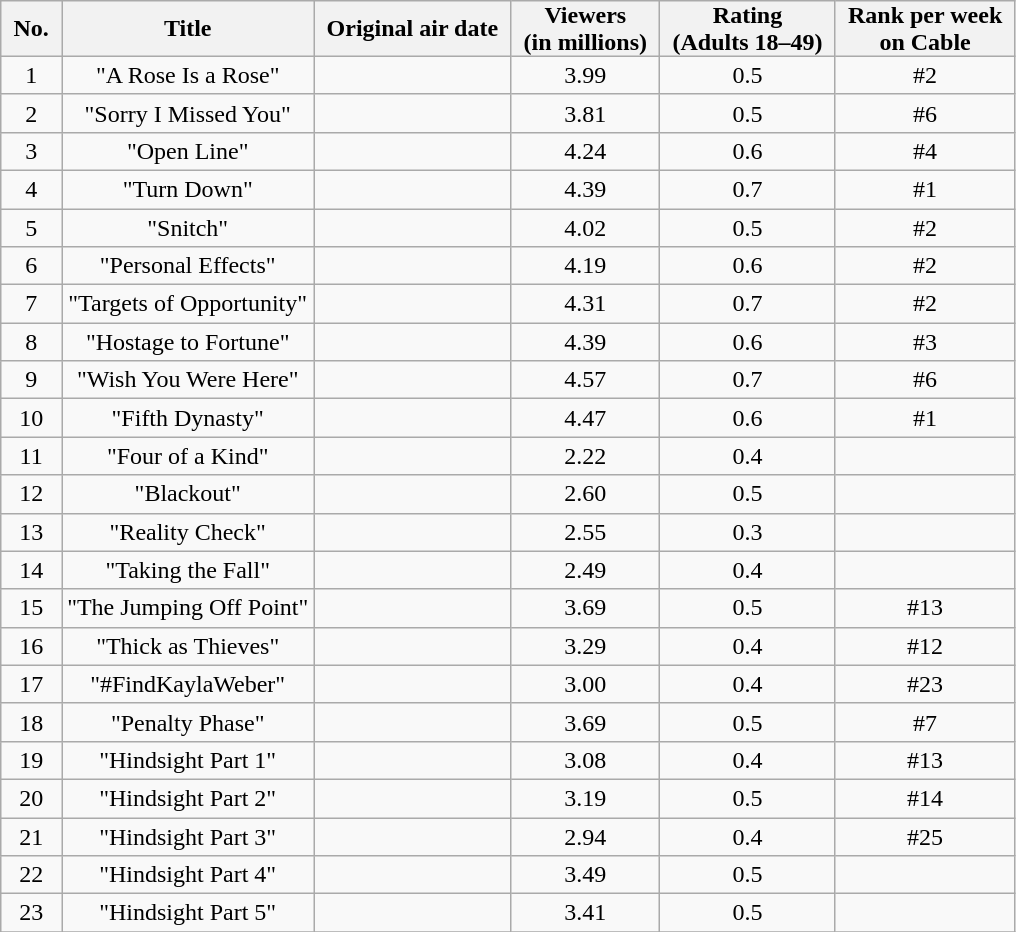<table class="wikitable" style="text-align:center;">
<tr>
<th style="padding: 0px 8px">No.</th>
<th style="padding: 0px 8px">Title</th>
<th style="padding: 0px 8px">Original air date</th>
<th style="padding: 0px 8px">Viewers<br>(in millions)</th>
<th style="padding: 0px 8px">Rating<br>(Adults 18–49)</th>
<th style="padding: 0px 8px">Rank per week<br>on Cable</th>
</tr>
<tr>
<td>1</td>
<td>"A Rose Is a Rose"</td>
<td></td>
<td>3.99</td>
<td>0.5</td>
<td>#2</td>
</tr>
<tr>
<td>2</td>
<td>"Sorry I Missed You"</td>
<td></td>
<td>3.81</td>
<td>0.5</td>
<td>#6</td>
</tr>
<tr>
<td>3</td>
<td>"Open Line"</td>
<td></td>
<td>4.24</td>
<td>0.6</td>
<td>#4</td>
</tr>
<tr>
<td>4</td>
<td>"Turn Down"</td>
<td></td>
<td>4.39</td>
<td>0.7</td>
<td>#1</td>
</tr>
<tr>
<td>5</td>
<td>"Snitch"</td>
<td></td>
<td>4.02</td>
<td>0.5</td>
<td>#2</td>
</tr>
<tr>
<td>6</td>
<td>"Personal Effects"</td>
<td></td>
<td>4.19</td>
<td>0.6</td>
<td>#2</td>
</tr>
<tr>
<td>7</td>
<td>"Targets of Opportunity"</td>
<td></td>
<td>4.31</td>
<td>0.7</td>
<td>#2</td>
</tr>
<tr>
<td>8</td>
<td>"Hostage to Fortune"</td>
<td></td>
<td>4.39</td>
<td>0.6</td>
<td>#3</td>
</tr>
<tr>
<td>9</td>
<td>"Wish You Were Here"</td>
<td></td>
<td>4.57</td>
<td>0.7</td>
<td>#6</td>
</tr>
<tr>
<td>10</td>
<td>"Fifth Dynasty"</td>
<td></td>
<td>4.47</td>
<td>0.6</td>
<td>#1</td>
</tr>
<tr>
<td>11</td>
<td>"Four of a Kind"</td>
<td></td>
<td>2.22</td>
<td>0.4</td>
<td></td>
</tr>
<tr>
<td>12</td>
<td>"Blackout"</td>
<td></td>
<td>2.60</td>
<td>0.5</td>
<td></td>
</tr>
<tr>
<td>13</td>
<td>"Reality Check"</td>
<td></td>
<td>2.55</td>
<td>0.3</td>
<td></td>
</tr>
<tr>
<td>14</td>
<td>"Taking the Fall"</td>
<td></td>
<td>2.49</td>
<td>0.4</td>
<td></td>
</tr>
<tr>
<td>15</td>
<td>"The Jumping Off Point"</td>
<td></td>
<td>3.69</td>
<td>0.5</td>
<td>#13</td>
</tr>
<tr>
<td>16</td>
<td>"Thick as Thieves"</td>
<td></td>
<td>3.29</td>
<td>0.4</td>
<td>#12</td>
</tr>
<tr>
<td>17</td>
<td>"#FindKaylaWeber"</td>
<td></td>
<td>3.00</td>
<td>0.4</td>
<td>#23</td>
</tr>
<tr>
<td>18</td>
<td>"Penalty Phase"</td>
<td></td>
<td>3.69</td>
<td>0.5</td>
<td>#7</td>
</tr>
<tr>
<td>19</td>
<td>"Hindsight Part 1"</td>
<td></td>
<td>3.08</td>
<td>0.4</td>
<td>#13</td>
</tr>
<tr>
<td>20</td>
<td>"Hindsight Part 2"</td>
<td></td>
<td>3.19</td>
<td>0.5</td>
<td>#14</td>
</tr>
<tr>
<td>21</td>
<td>"Hindsight Part 3"</td>
<td></td>
<td>2.94</td>
<td>0.4</td>
<td>#25</td>
</tr>
<tr>
<td>22</td>
<td>"Hindsight Part 4"</td>
<td></td>
<td>3.49</td>
<td>0.5</td>
<td></td>
</tr>
<tr>
<td>23</td>
<td>"Hindsight Part 5"</td>
<td></td>
<td>3.41</td>
<td>0.5</td>
<td></td>
</tr>
<tr>
</tr>
</table>
